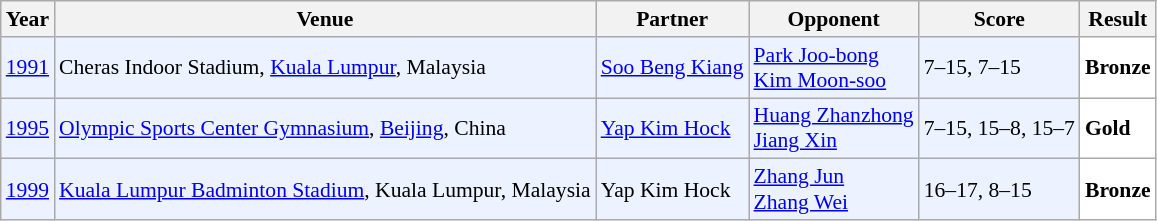<table class="sortable wikitable" style="font-size: 90%;">
<tr>
<th>Year</th>
<th>Venue</th>
<th>Partner</th>
<th>Opponent</th>
<th>Score</th>
<th>Result</th>
</tr>
<tr style="background:#ECF2FF">
<td align="center"><a href='#'>1991</a></td>
<td align="left">Cheras Indoor Stadium, <a href='#'>Kuala Lumpur</a>, Malaysia</td>
<td align="left"> <a href='#'>Soo Beng Kiang</a></td>
<td align="left"> <a href='#'>Park Joo-bong</a><br> <a href='#'>Kim Moon-soo</a></td>
<td align="left">7–15, 7–15</td>
<td style="text-align:left; background:white"> <strong>Bronze</strong></td>
</tr>
<tr style="background:#ECF2FF">
<td align="center"><a href='#'>1995</a></td>
<td align="left"><a href='#'>Olympic Sports Center Gymnasium</a>, <a href='#'>Beijing</a>, China</td>
<td align="left"> <a href='#'>Yap Kim Hock</a></td>
<td align="left"> <a href='#'>Huang Zhanzhong</a><br> <a href='#'>Jiang Xin</a></td>
<td align="left">7–15, 15–8, 15–7</td>
<td style="text-align:left; background:white"> <strong>Gold</strong></td>
</tr>
<tr style="background:#ECF2FF">
<td align="center"><a href='#'>1999</a></td>
<td align="left"><a href='#'>Kuala Lumpur Badminton Stadium</a>, Kuala Lumpur, Malaysia</td>
<td align="left"> Yap Kim Hock</td>
<td align="left"> <a href='#'>Zhang Jun</a><br> <a href='#'>Zhang Wei</a></td>
<td align="left">16–17, 8–15</td>
<td style="text-align:left; background:white"> <strong>Bronze</strong></td>
</tr>
</table>
